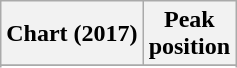<table class="wikitable sortable plainrowheaders" style="text-align:center">
<tr>
<th scope="col">Chart (2017)</th>
<th scope="col">Peak<br>position</th>
</tr>
<tr>
</tr>
<tr>
</tr>
<tr>
</tr>
</table>
